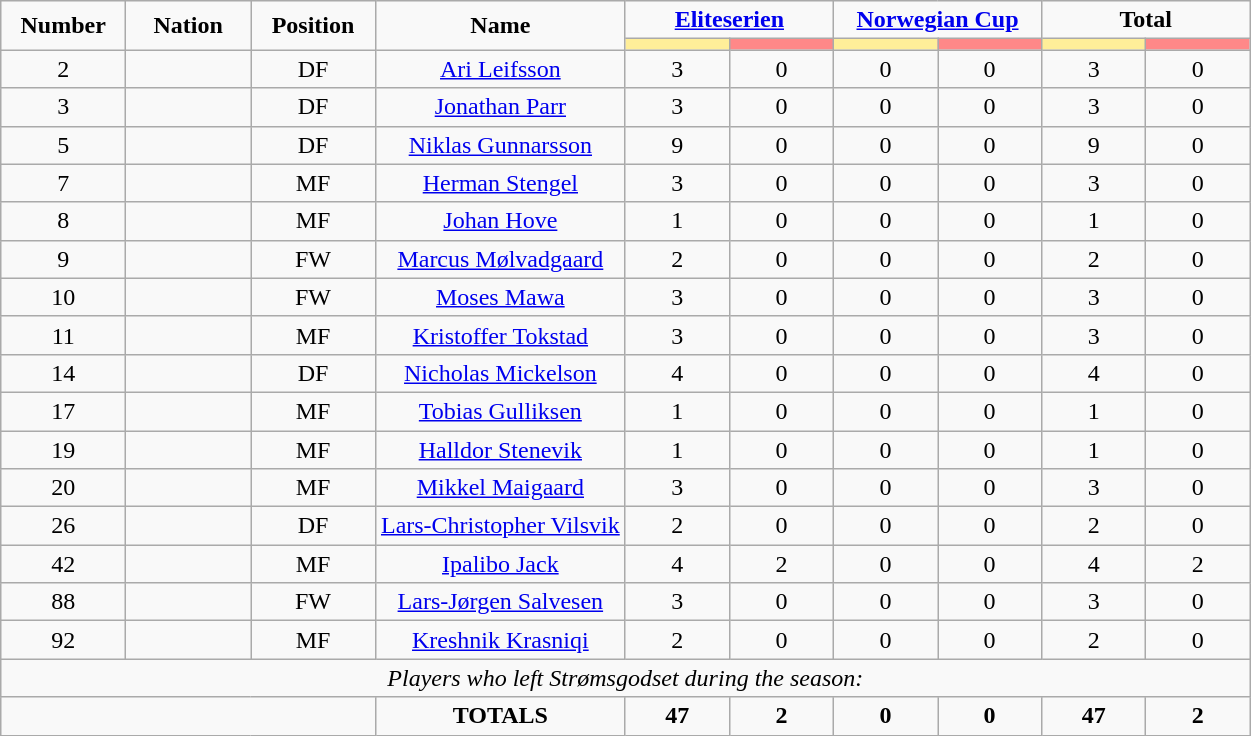<table class="wikitable" style="font-size: 100%; text-align: center;">
<tr>
<td rowspan="2" width="10%" align="center"><strong>Number</strong></td>
<td rowspan="2" width="10%" align="center"><strong>Nation</strong></td>
<td rowspan="2" width="10%" align="center"><strong>Position</strong></td>
<td rowspan="2" width="20%" align="center"><strong>Name</strong></td>
<td colspan="2" align="center"><strong><a href='#'>Eliteserien</a></strong></td>
<td colspan="2" align="center"><strong><a href='#'>Norwegian Cup</a></strong></td>
<td colspan="2" align="center"><strong>Total</strong></td>
</tr>
<tr>
<th width=60 style="background: #FFEE99"></th>
<th width=60 style="background: #FF8888"></th>
<th width=60 style="background: #FFEE99"></th>
<th width=60 style="background: #FF8888"></th>
<th width=60 style="background: #FFEE99"></th>
<th width=60 style="background: #FF8888"></th>
</tr>
<tr>
<td>2</td>
<td></td>
<td>DF</td>
<td><a href='#'>Ari Leifsson</a></td>
<td>3</td>
<td>0</td>
<td>0</td>
<td>0</td>
<td>3</td>
<td>0</td>
</tr>
<tr>
<td>3</td>
<td></td>
<td>DF</td>
<td><a href='#'>Jonathan Parr</a></td>
<td>3</td>
<td>0</td>
<td>0</td>
<td>0</td>
<td>3</td>
<td>0</td>
</tr>
<tr>
<td>5</td>
<td></td>
<td>DF</td>
<td><a href='#'>Niklas Gunnarsson</a></td>
<td>9</td>
<td>0</td>
<td>0</td>
<td>0</td>
<td>9</td>
<td>0</td>
</tr>
<tr>
<td>7</td>
<td></td>
<td>MF</td>
<td><a href='#'>Herman Stengel</a></td>
<td>3</td>
<td>0</td>
<td>0</td>
<td>0</td>
<td>3</td>
<td>0</td>
</tr>
<tr>
<td>8</td>
<td></td>
<td>MF</td>
<td><a href='#'>Johan Hove</a></td>
<td>1</td>
<td>0</td>
<td>0</td>
<td>0</td>
<td>1</td>
<td>0</td>
</tr>
<tr>
<td>9</td>
<td></td>
<td>FW</td>
<td><a href='#'>Marcus Mølvadgaard</a></td>
<td>2</td>
<td>0</td>
<td>0</td>
<td>0</td>
<td>2</td>
<td>0</td>
</tr>
<tr>
<td>10</td>
<td></td>
<td>FW</td>
<td><a href='#'>Moses Mawa</a></td>
<td>3</td>
<td>0</td>
<td>0</td>
<td>0</td>
<td>3</td>
<td>0</td>
</tr>
<tr>
<td>11</td>
<td></td>
<td>MF</td>
<td><a href='#'>Kristoffer Tokstad</a></td>
<td>3</td>
<td>0</td>
<td>0</td>
<td>0</td>
<td>3</td>
<td>0</td>
</tr>
<tr>
<td>14</td>
<td></td>
<td>DF</td>
<td><a href='#'>Nicholas Mickelson</a></td>
<td>4</td>
<td>0</td>
<td>0</td>
<td>0</td>
<td>4</td>
<td>0</td>
</tr>
<tr>
<td>17</td>
<td></td>
<td>MF</td>
<td><a href='#'>Tobias Gulliksen</a></td>
<td>1</td>
<td>0</td>
<td>0</td>
<td>0</td>
<td>1</td>
<td>0</td>
</tr>
<tr>
<td>19</td>
<td></td>
<td>MF</td>
<td><a href='#'>Halldor Stenevik</a></td>
<td>1</td>
<td>0</td>
<td>0</td>
<td>0</td>
<td>1</td>
<td>0</td>
</tr>
<tr>
<td>20</td>
<td></td>
<td>MF</td>
<td><a href='#'>Mikkel Maigaard</a></td>
<td>3</td>
<td>0</td>
<td>0</td>
<td>0</td>
<td>3</td>
<td>0</td>
</tr>
<tr>
<td>26</td>
<td></td>
<td>DF</td>
<td><a href='#'>Lars-Christopher Vilsvik</a></td>
<td>2</td>
<td>0</td>
<td>0</td>
<td>0</td>
<td>2</td>
<td>0</td>
</tr>
<tr>
<td>42</td>
<td></td>
<td>MF</td>
<td><a href='#'>Ipalibo Jack</a></td>
<td>4</td>
<td>2</td>
<td>0</td>
<td>0</td>
<td>4</td>
<td>2</td>
</tr>
<tr>
<td>88</td>
<td></td>
<td>FW</td>
<td><a href='#'>Lars-Jørgen Salvesen</a></td>
<td>3</td>
<td>0</td>
<td>0</td>
<td>0</td>
<td>3</td>
<td>0</td>
</tr>
<tr>
<td>92</td>
<td></td>
<td>MF</td>
<td><a href='#'>Kreshnik Krasniqi</a></td>
<td>2</td>
<td>0</td>
<td>0</td>
<td>0</td>
<td>2</td>
<td>0</td>
</tr>
<tr>
<td colspan="14"><em>Players who left Strømsgodset during the season:</em></td>
</tr>
<tr>
<td colspan="3"></td>
<td><strong>TOTALS</strong></td>
<td><strong>47</strong></td>
<td><strong>2</strong></td>
<td><strong>0</strong></td>
<td><strong>0</strong></td>
<td><strong>47</strong></td>
<td><strong>2</strong></td>
</tr>
</table>
